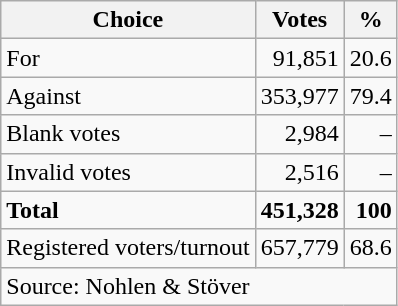<table class=wikitable style=text-align:right>
<tr>
<th>Choice</th>
<th>Votes</th>
<th>%</th>
</tr>
<tr>
<td align=left>For</td>
<td>91,851</td>
<td>20.6</td>
</tr>
<tr>
<td align=left>Against</td>
<td>353,977</td>
<td>79.4</td>
</tr>
<tr>
<td align=left>Blank votes</td>
<td>2,984</td>
<td>–</td>
</tr>
<tr>
<td align=left>Invalid votes</td>
<td>2,516</td>
<td>–</td>
</tr>
<tr>
<td align=left><strong>Total</strong></td>
<td><strong>451,328</strong></td>
<td><strong>100</strong></td>
</tr>
<tr>
<td align=left>Registered voters/turnout</td>
<td>657,779</td>
<td>68.6</td>
</tr>
<tr>
<td align=left colspan=3>Source: Nohlen & Stöver</td>
</tr>
</table>
